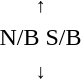<table style="text-align:center;">
<tr>
<td><small>↑   </small></td>
</tr>
<tr>
<td><span>N/B</span>   <span>S/B</span></td>
</tr>
<tr>
<td><small>  ↓</small></td>
</tr>
</table>
